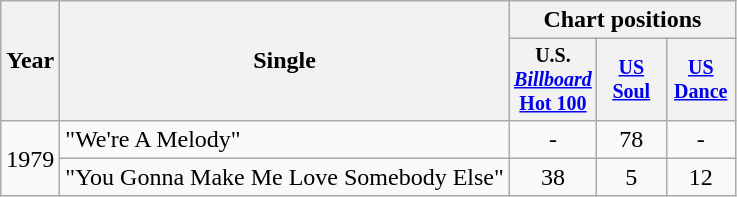<table class="wikitable" style="text-align:center;">
<tr>
<th rowspan="2">Year</th>
<th rowspan="2">Single</th>
<th colspan="3">Chart positions</th>
</tr>
<tr style="font-size:smaller;">
<th style="width:40px;">U.S. <a href='#'><em>Billboard</em> Hot 100</a></th>
<th style="width:40px;"><a href='#'>US<br>Soul</a></th>
<th style="width:40px;"><a href='#'>US<br>Dance</a></th>
</tr>
<tr>
<td rowspan="2">1979</td>
<td style="text-align:left;">"We're A Melody"</td>
<td>-</td>
<td>78</td>
<td>-</td>
</tr>
<tr>
<td style="text-align:left;">"You Gonna Make Me Love Somebody Else"</td>
<td>38</td>
<td>5</td>
<td>12</td>
</tr>
</table>
